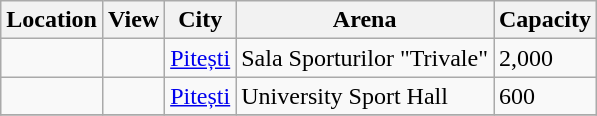<table class="wikitable sortable">
<tr>
<th>Location</th>
<th>View</th>
<th>City</th>
<th>Arena</th>
<th style="text-align:right;">Capacity</th>
</tr>
<tr>
<td></td>
<td></td>
<td><a href='#'>Pitești</a></td>
<td>Sala Sporturilor "Trivale"</td>
<td style="text-align:left;">2,000</td>
</tr>
<tr>
<td></td>
<td></td>
<td><a href='#'>Pitești</a></td>
<td>University Sport Hall</td>
<td style="text-align:left;">600</td>
</tr>
<tr>
</tr>
</table>
